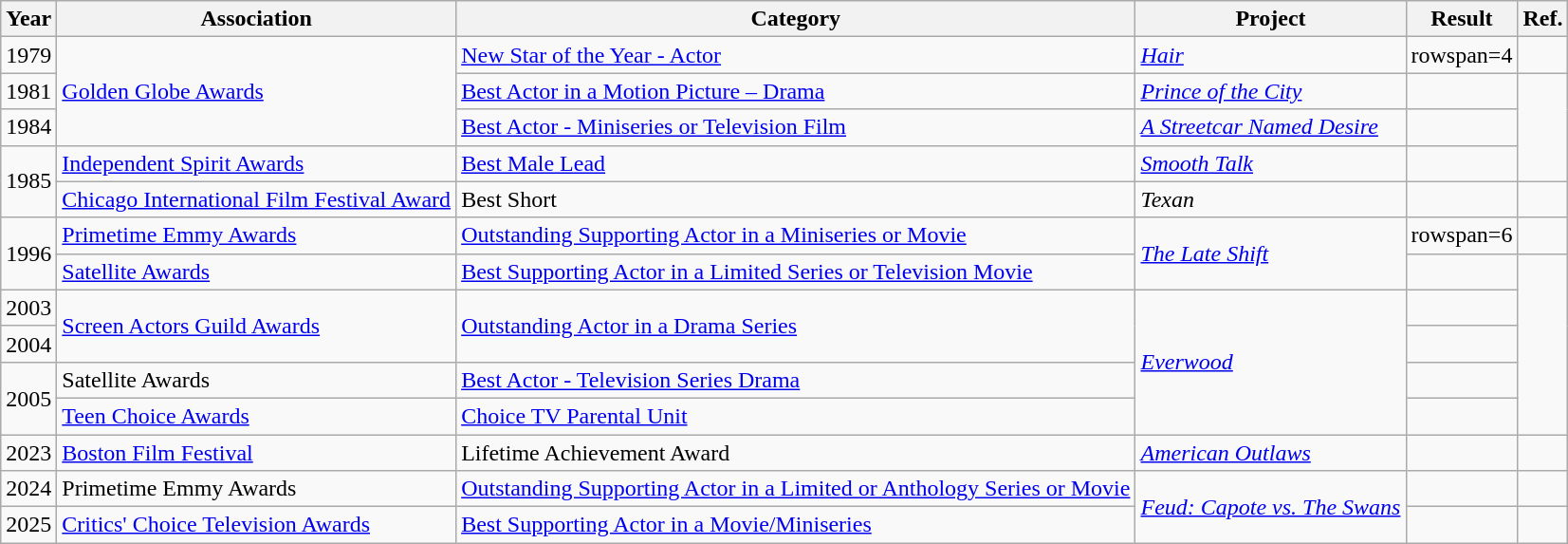<table class="wikitable sortable">
<tr>
<th scope="col">Year</th>
<th scope="col">Association</th>
<th scope="col">Category</th>
<th scope="col">Project</th>
<th scope="col">Result</th>
<th scope="col" class="unsortable">Ref.</th>
</tr>
<tr>
<td>1979</td>
<td rowspan=3><a href='#'>Golden Globe Awards</a></td>
<td><a href='#'>New Star of the Year - Actor</a></td>
<td><em><a href='#'>Hair</a></em></td>
<td>rowspan=4 </td>
<td></td>
</tr>
<tr>
<td>1981</td>
<td><a href='#'>Best Actor in a Motion Picture –  Drama</a></td>
<td><em><a href='#'>Prince of the City</a></em></td>
<td></td>
</tr>
<tr>
<td>1984</td>
<td><a href='#'>Best Actor - Miniseries or Television Film</a></td>
<td><a href='#'><em>A Streetcar Named Desire</em></a></td>
<td></td>
</tr>
<tr>
<td rowspan=2>1985</td>
<td><a href='#'>Independent Spirit Awards</a></td>
<td><a href='#'>Best Male Lead</a></td>
<td><em><a href='#'>Smooth Talk</a></em></td>
<td></td>
</tr>
<tr>
<td><a href='#'>Chicago International Film Festival Award</a></td>
<td>Best Short</td>
<td><em>Texan</em></td>
<td></td>
<td></td>
</tr>
<tr>
<td rowspan=2>1996</td>
<td><a href='#'>Primetime Emmy Awards</a></td>
<td><a href='#'>Outstanding Supporting Actor in a Miniseries or Movie</a></td>
<td rowspan=2><em><a href='#'>The Late Shift</a></em></td>
<td>rowspan=6 </td>
<td></td>
</tr>
<tr>
<td><a href='#'>Satellite Awards</a></td>
<td><a href='#'>Best Supporting Actor in a Limited Series or Television Movie</a></td>
<td></td>
</tr>
<tr>
<td>2003</td>
<td rowspan=2><a href='#'>Screen Actors Guild Awards</a></td>
<td rowspan=2><a href='#'>Outstanding Actor in a Drama Series</a></td>
<td rowspan=4><em><a href='#'>Everwood</a></em></td>
<td></td>
</tr>
<tr>
<td>2004</td>
<td></td>
</tr>
<tr>
<td rowspan=2>2005</td>
<td>Satellite Awards</td>
<td><a href='#'>Best Actor - Television Series Drama</a></td>
<td></td>
</tr>
<tr>
<td><a href='#'>Teen Choice Awards</a></td>
<td><a href='#'>Choice TV Parental Unit</a></td>
<td></td>
</tr>
<tr>
<td>2023</td>
<td><a href='#'>Boston Film Festival</a></td>
<td>Lifetime Achievement Award</td>
<td><em><a href='#'>American Outlaws</a></em></td>
<td></td>
<td></td>
</tr>
<tr>
<td>2024</td>
<td>Primetime Emmy Awards</td>
<td><a href='#'>Outstanding Supporting Actor in a Limited or Anthology Series or Movie</a></td>
<td rowspan="2"><em><a href='#'>Feud: Capote vs. The Swans</a></em></td>
<td></td>
<td></td>
</tr>
<tr>
<td>2025</td>
<td><a href='#'>Critics' Choice Television Awards</a></td>
<td><a href='#'>Best Supporting Actor in a Movie/Miniseries</a></td>
<td></td>
<td></td>
</tr>
</table>
